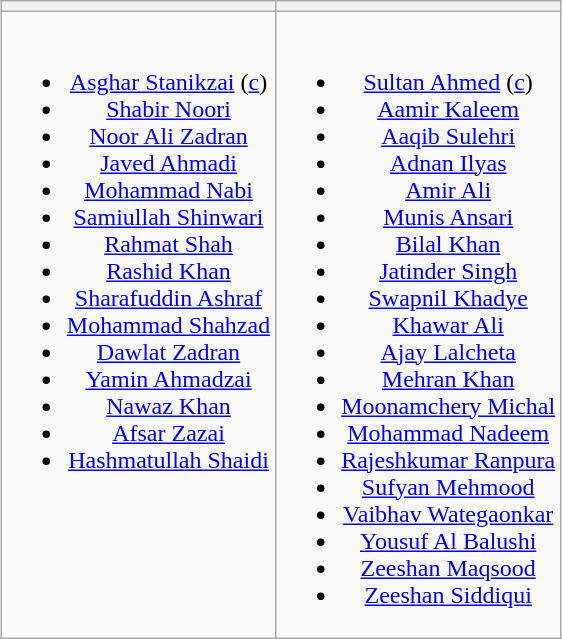<table class="wikitable" style="text-align:center; margin:0 auto">
<tr>
<th !style="width:50%"></th>
<th !style="width:50%"></th>
</tr>
<tr style="vertical-align:top">
<td><br><ul><li><a href='#'>Asghar Stanikzai</a> (<a href='#'>c</a>)</li><li><a href='#'>Shabir Noori</a></li><li><a href='#'>Noor Ali Zadran</a></li><li><a href='#'>Javed Ahmadi</a></li><li><a href='#'>Mohammad Nabi</a></li><li><a href='#'>Samiullah Shinwari</a></li><li><a href='#'>Rahmat Shah</a></li><li><a href='#'>Rashid Khan</a></li><li><a href='#'>Sharafuddin Ashraf</a></li><li><a href='#'>Mohammad Shahzad</a></li><li><a href='#'>Dawlat Zadran</a></li><li><a href='#'>Yamin Ahmadzai</a></li><li><a href='#'>Nawaz Khan</a></li><li><a href='#'>Afsar Zazai</a></li><li><a href='#'>Hashmatullah Shaidi</a></li></ul></td>
<td><br><ul><li><a href='#'>Sultan Ahmed</a> (<a href='#'>c</a>)</li><li><a href='#'>Aamir Kaleem</a></li><li><a href='#'>Aaqib Sulehri</a></li><li><a href='#'>Adnan Ilyas</a></li><li><a href='#'>Amir Ali</a></li><li><a href='#'>Munis Ansari</a></li><li><a href='#'>Bilal Khan</a></li><li><a href='#'>Jatinder Singh</a></li><li><a href='#'>Swapnil Khadye</a></li><li><a href='#'>Khawar Ali</a></li><li><a href='#'>Ajay Lalcheta</a></li><li><a href='#'>Mehran Khan</a></li><li><a href='#'>Moonamchery Michal</a></li><li><a href='#'>Mohammad Nadeem</a></li><li><a href='#'>Rajeshkumar Ranpura</a></li><li><a href='#'>Sufyan Mehmood</a></li><li><a href='#'>Vaibhav Wategaonkar</a></li><li><a href='#'>Yousuf Al Balushi</a></li><li><a href='#'>Zeeshan Maqsood</a></li><li><a href='#'>Zeeshan Siddiqui</a></li></ul></td>
</tr>
</table>
